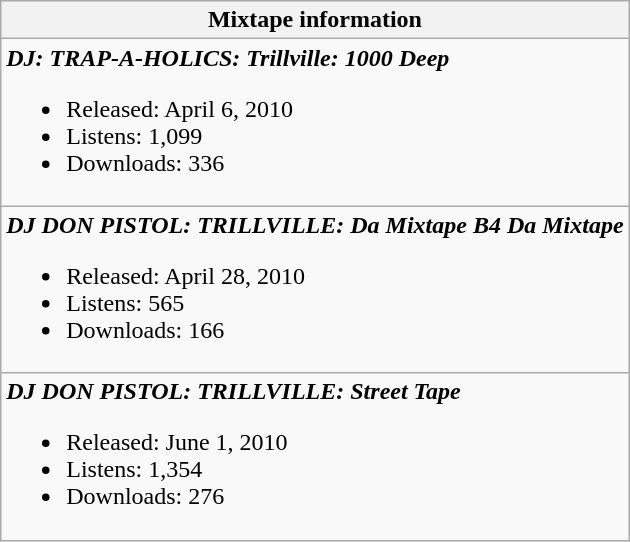<table class="wikitable">
<tr>
<th align="Left">Mixtape information</th>
</tr>
<tr>
<td align="Left"><strong><em>DJ: TRAP-A-HOLICS: Trillville: 1000 Deep</em></strong><br><ul><li>Released: April 6, 2010</li><li>Listens: 1,099</li><li>Downloads: 336</li></ul></td>
</tr>
<tr>
<td align="Left"><strong><em>DJ DON PISTOL: TRILLVILLE: Da Mixtape B4 Da Mixtape</em></strong><br><ul><li>Released: April 28, 2010</li><li>Listens: 565</li><li>Downloads: 166</li></ul></td>
</tr>
<tr>
<td align="Left"><strong><em>DJ DON PISTOL: TRILLVILLE: Street Tape</em></strong><br><ul><li>Released: June 1, 2010</li><li>Listens: 1,354</li><li>Downloads: 276</li></ul></td>
</tr>
</table>
